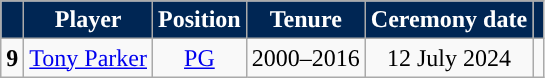<table class="wikitable" style="text-align:center;">
<tr>
<th style="background:#002654; color:#FFFFFF"></th>
<th style="background:#002654; color:#FFFFFF">Player</th>
<th style="background:#002654; color:#FFFFFF">Position</th>
<th style="background:#002654; color:#FFFFFF">Tenure</th>
<th style="background:#002654; color:#FFFFFF">Ceremony date</th>
<th style="background:#002654; color:#FFFFFF"></th>
</tr>
<tr>
<td><strong>9</strong></td>
<td><a href='#'>Tony Parker</a></td>
<td><a href='#'>PG</a></td>
<td>2000–2016</td>
<td>12 July 2024</td>
<td></td>
</tr>
</table>
